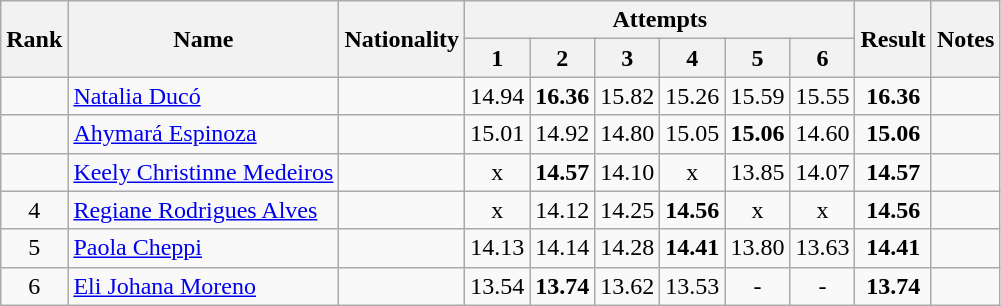<table class="wikitable sortable" style="text-align:center">
<tr>
<th rowspan=2>Rank</th>
<th rowspan=2>Name</th>
<th rowspan=2>Nationality</th>
<th colspan=6>Attempts</th>
<th rowspan=2>Result</th>
<th rowspan=2>Notes</th>
</tr>
<tr>
<th>1</th>
<th>2</th>
<th>3</th>
<th>4</th>
<th>5</th>
<th>6</th>
</tr>
<tr>
<td align=center></td>
<td align=left><a href='#'>Natalia Ducó</a></td>
<td align=left></td>
<td>14.94</td>
<td><strong>16.36</strong></td>
<td>15.82</td>
<td>15.26</td>
<td>15.59</td>
<td>15.55</td>
<td><strong>16.36</strong></td>
<td></td>
</tr>
<tr>
<td align=center></td>
<td align=left><a href='#'>Ahymará Espinoza</a></td>
<td align=left></td>
<td>15.01</td>
<td>14.92</td>
<td>14.80</td>
<td>15.05</td>
<td><strong>15.06</strong></td>
<td>14.60</td>
<td><strong>15.06</strong></td>
<td></td>
</tr>
<tr>
<td align=center></td>
<td align=left><a href='#'>Keely Christinne Medeiros</a></td>
<td align=left></td>
<td>x</td>
<td><strong>14.57</strong></td>
<td>14.10</td>
<td>x</td>
<td>13.85</td>
<td>14.07</td>
<td><strong>14.57</strong></td>
<td></td>
</tr>
<tr>
<td align=center>4</td>
<td align=left><a href='#'>Regiane Rodrigues Alves</a></td>
<td align=left></td>
<td>x</td>
<td>14.12</td>
<td>14.25</td>
<td><strong>14.56</strong></td>
<td>x</td>
<td>x</td>
<td><strong>14.56</strong></td>
<td></td>
</tr>
<tr>
<td align=center>5</td>
<td align=left><a href='#'>Paola Cheppi</a></td>
<td align=left></td>
<td>14.13</td>
<td>14.14</td>
<td>14.28</td>
<td><strong>14.41</strong></td>
<td>13.80</td>
<td>13.63</td>
<td><strong>14.41</strong></td>
<td></td>
</tr>
<tr>
<td align=center>6</td>
<td align=left><a href='#'>Eli Johana Moreno</a></td>
<td align=left></td>
<td>13.54</td>
<td><strong>13.74</strong></td>
<td>13.62</td>
<td>13.53</td>
<td>-</td>
<td>-</td>
<td><strong>13.74</strong></td>
<td></td>
</tr>
</table>
